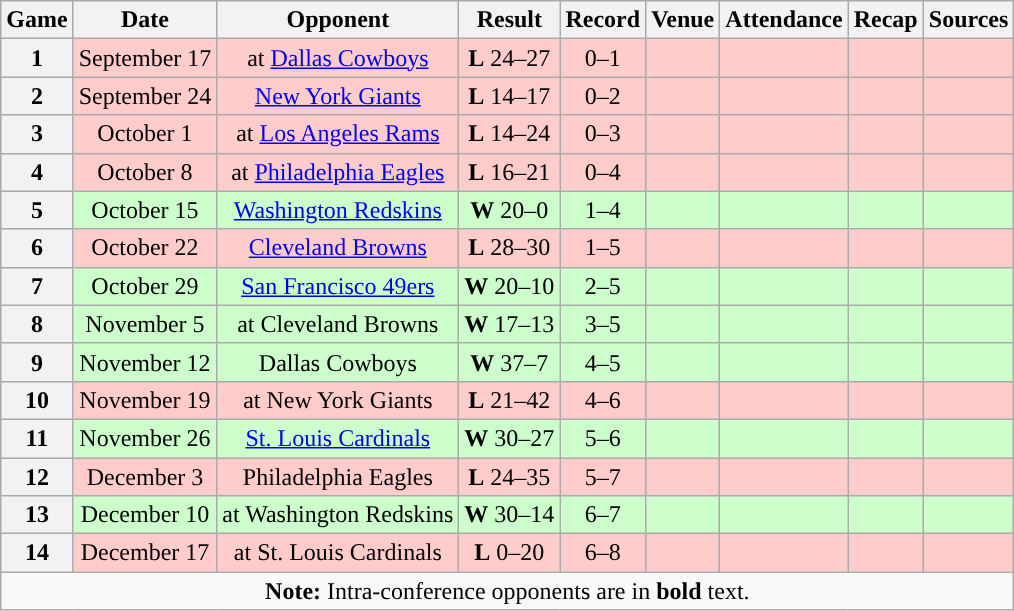<table class="wikitable" style="text-align:center">
<tr>
<th>Game</th>
<th>Date</th>
<th>Opponent</th>
<th>Result</th>
<th>Record</th>
<th>Venue</th>
<th>Attendance</th>
<th>Recap</th>
<th>Sources</th>
</tr>
<tr style="background:#fcc">
<th>1</th>
<td>September 17</td>
<td>at <a href='#'>Dallas Cowboys</a></td>
<td><strong>L</strong> 24–27</td>
<td>0–1</td>
<td></td>
<td></td>
<td></td>
<td></td>
</tr>
<tr style="background:#fcc">
<th>2</th>
<td>September 24</td>
<td><a href='#'>New York Giants</a></td>
<td><strong>L</strong> 14–17</td>
<td>0–2</td>
<td></td>
<td></td>
<td></td>
<td></td>
</tr>
<tr style="background:#fcc">
<th>3</th>
<td>October 1</td>
<td>at <a href='#'>Los Angeles Rams</a></td>
<td><strong>L</strong> 14–24</td>
<td>0–3</td>
<td></td>
<td></td>
<td></td>
<td></td>
</tr>
<tr style="background:#fcc">
<th>4</th>
<td>October 8</td>
<td>at <a href='#'>Philadelphia Eagles</a></td>
<td><strong>L</strong> 16–21</td>
<td>0–4</td>
<td></td>
<td></td>
<td></td>
<td></td>
</tr>
<tr style="background:#cfc">
<th>5</th>
<td>October 15</td>
<td><a href='#'>Washington Redskins</a></td>
<td><strong>W</strong> 20–0</td>
<td>1–4</td>
<td></td>
<td></td>
<td></td>
<td></td>
</tr>
<tr style="background:#fcc">
<th>6</th>
<td>October 22</td>
<td><a href='#'>Cleveland Browns</a></td>
<td><strong>L</strong> 28–30</td>
<td>1–5</td>
<td></td>
<td></td>
<td></td>
<td></td>
</tr>
<tr style="background:#cfc">
<th>7</th>
<td>October 29</td>
<td><a href='#'>San Francisco 49ers</a></td>
<td><strong>W</strong> 20–10</td>
<td>2–5</td>
<td></td>
<td></td>
<td></td>
<td></td>
</tr>
<tr style="background:#cfc">
<th>8</th>
<td>November 5</td>
<td>at Cleveland Browns</td>
<td><strong>W</strong> 17–13</td>
<td>3–5</td>
<td></td>
<td></td>
<td></td>
<td></td>
</tr>
<tr style="background:#cfc">
<th>9</th>
<td>November 12</td>
<td>Dallas Cowboys</td>
<td><strong>W</strong> 37–7</td>
<td>4–5</td>
<td></td>
<td></td>
<td></td>
<td></td>
</tr>
<tr style="background:#fcc">
<th>10</th>
<td>November 19</td>
<td>at New York Giants</td>
<td><strong>L</strong> 21–42</td>
<td>4–6</td>
<td></td>
<td></td>
<td></td>
<td></td>
</tr>
<tr style="background:#cfc">
<th>11</th>
<td>November 26</td>
<td><a href='#'>St. Louis Cardinals</a></td>
<td><strong>W</strong> 30–27</td>
<td>5–6</td>
<td></td>
<td></td>
<td></td>
<td></td>
</tr>
<tr style="background:#fcc">
<th>12</th>
<td>December 3</td>
<td>Philadelphia Eagles</td>
<td><strong>L</strong> 24–35</td>
<td>5–7</td>
<td></td>
<td></td>
<td></td>
<td></td>
</tr>
<tr style="background:#cfc">
<th>13</th>
<td>December 10</td>
<td>at Washington Redskins</td>
<td><strong>W</strong> 30–14</td>
<td>6–7</td>
<td></td>
<td></td>
<td></td>
<td></td>
</tr>
<tr style="background:#fcc">
<th>14</th>
<td>December 17</td>
<td>at St. Louis Cardinals</td>
<td><strong>L</strong> 0–20</td>
<td>6–8</td>
<td></td>
<td></td>
<td></td>
<td></td>
</tr>
<tr>
<td colspan="10"><strong>Note:</strong> Intra-conference opponents are in <strong>bold</strong> text.</td>
</tr>
</table>
